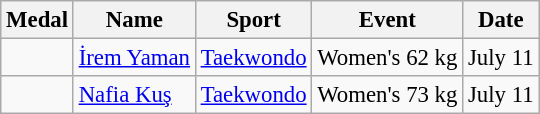<table class="wikitable sortable" style="font-size: 95%;">
<tr>
<th>Medal</th>
<th>Name</th>
<th>Sport</th>
<th>Event</th>
<th>Date</th>
</tr>
<tr>
<td></td>
<td><a href='#'>İrem Yaman</a></td>
<td><a href='#'>Taekwondo</a></td>
<td>Women's 62 kg</td>
<td>July 11</td>
</tr>
<tr>
<td></td>
<td><a href='#'>Nafia Kuş</a></td>
<td><a href='#'>Taekwondo</a></td>
<td>Women's 73 kg</td>
<td>July 11</td>
</tr>
</table>
